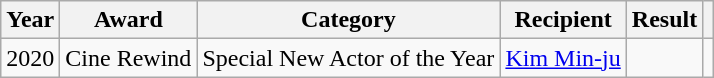<table class="wikitable plainrowheaders sortable">
<tr>
<th scope="col">Year</th>
<th scope="col">Award</th>
<th scope="col">Category</th>
<th scope="col">Recipient</th>
<th scope="col">Result</th>
<th scope="col" class="unsortable"></th>
</tr>
<tr>
<td style="text-align:center">2020</td>
<td>Cine Rewind</td>
<td>Special New Actor of the Year</td>
<td><a href='#'>Kim Min-ju</a></td>
<td></td>
<td style="text-align:center"></td>
</tr>
</table>
